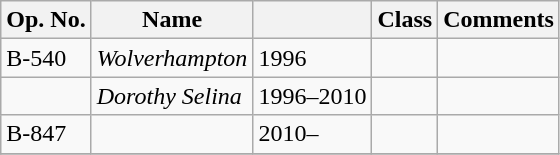<table class="wikitable">
<tr>
<th>Op. No.</th>
<th>Name</th>
<th></th>
<th>Class</th>
<th>Comments</th>
</tr>
<tr>
<td>B-540</td>
<td><em>Wolverhampton</em></td>
<td>1996</td>
<td></td>
<td></td>
</tr>
<tr>
<td></td>
<td><em>Dorothy Selina</em></td>
<td>1996–2010</td>
<td></td>
<td></td>
</tr>
<tr>
<td>B-847</td>
<td></td>
<td>2010–</td>
<td></td>
<td></td>
</tr>
<tr>
</tr>
</table>
